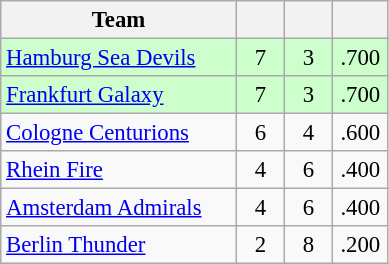<table class="wikitable" style="font-size:95%; text-align:center">
<tr>
<th scope="col" width="150">Team</th>
<th scope="col" width="25"></th>
<th scope="col" width="25"></th>
<th scope="col" width="30"></th>
</tr>
<tr style="background-color:#CCFFCC;">
<td scope="row" style="text-align:left;"><a href='#'>Hamburg Sea Devils</a></td>
<td>7</td>
<td>3</td>
<td>.700</td>
</tr>
<tr style="background-color:#CCFFCC;">
<td scope="row" style="text-align:left;"><a href='#'>Frankfurt Galaxy</a></td>
<td>7</td>
<td>3</td>
<td>.700</td>
</tr>
<tr>
<td scope="row" style="text-align:left;"><a href='#'>Cologne Centurions</a></td>
<td>6</td>
<td>4</td>
<td>.600</td>
</tr>
<tr>
<td scope="row" style="text-align:left;"><a href='#'>Rhein Fire</a></td>
<td>4</td>
<td>6</td>
<td>.400</td>
</tr>
<tr>
<td scope="row" style="text-align:left;"><a href='#'>Amsterdam Admirals</a></td>
<td>4</td>
<td>6</td>
<td>.400</td>
</tr>
<tr>
<td scope="row" style="text-align:left;"><a href='#'>Berlin Thunder</a></td>
<td>2</td>
<td>8</td>
<td>.200</td>
</tr>
</table>
